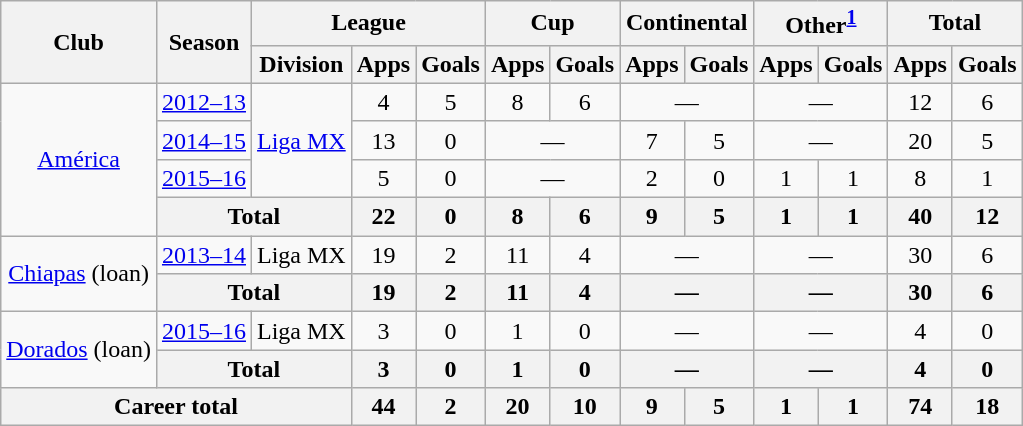<table class="wikitable" style="text-align:center">
<tr>
<th rowspan="2">Club</th>
<th rowspan="2">Season</th>
<th colspan="3">League</th>
<th colspan="2">Cup</th>
<th colspan="2">Continental</th>
<th colspan="2">Other<sup><strong><a href='#'>1</a></strong></sup></th>
<th colspan="2">Total</th>
</tr>
<tr>
<th>Division</th>
<th>Apps</th>
<th>Goals</th>
<th>Apps</th>
<th>Goals</th>
<th>Apps</th>
<th>Goals</th>
<th>Apps</th>
<th>Goals</th>
<th>Apps</th>
<th>Goals</th>
</tr>
<tr>
<td rowspan="4"><a href='#'>América</a></td>
<td><a href='#'>2012–13</a></td>
<td rowspan="3"><a href='#'>Liga MX</a></td>
<td>4</td>
<td>5</td>
<td>8</td>
<td>6</td>
<td colspan="2">—</td>
<td colspan="2">—</td>
<td>12</td>
<td>6</td>
</tr>
<tr>
<td><a href='#'>2014–15</a></td>
<td>13</td>
<td>0</td>
<td colspan="2">—</td>
<td>7</td>
<td>5</td>
<td colspan="2">—</td>
<td>20</td>
<td>5</td>
</tr>
<tr>
<td><a href='#'>2015–16</a></td>
<td>5</td>
<td>0</td>
<td colspan="2">—</td>
<td>2</td>
<td>0</td>
<td>1</td>
<td>1</td>
<td>8</td>
<td>1</td>
</tr>
<tr>
<th colspan="2">Total</th>
<th>22</th>
<th>0</th>
<th>8</th>
<th>6</th>
<th>9</th>
<th>5</th>
<th>1</th>
<th>1</th>
<th>40</th>
<th>12</th>
</tr>
<tr>
<td rowspan="2"><a href='#'>Chiapas</a> (loan)</td>
<td><a href='#'>2013–14</a></td>
<td>Liga MX</td>
<td>19</td>
<td>2</td>
<td>11</td>
<td>4</td>
<td colspan="2">—</td>
<td colspan="2">—</td>
<td>30</td>
<td>6</td>
</tr>
<tr>
<th colspan="2">Total</th>
<th>19</th>
<th>2</th>
<th>11</th>
<th>4</th>
<th colspan="2">—</th>
<th colspan="2">—</th>
<th>30</th>
<th>6</th>
</tr>
<tr>
<td rowspan="2"><a href='#'>Dorados</a> (loan)</td>
<td><a href='#'>2015–16</a></td>
<td>Liga MX</td>
<td>3</td>
<td>0</td>
<td>1</td>
<td>0</td>
<td colspan="2">—</td>
<td colspan="2">—</td>
<td>4</td>
<td>0</td>
</tr>
<tr>
<th colspan="2">Total</th>
<th>3</th>
<th>0</th>
<th>1</th>
<th>0</th>
<th colspan="2">—</th>
<th colspan="2">—</th>
<th>4</th>
<th>0</th>
</tr>
<tr>
<th colspan="3">Career total</th>
<th>44</th>
<th>2</th>
<th>20</th>
<th>10</th>
<th>9</th>
<th>5</th>
<th>1</th>
<th>1</th>
<th>74</th>
<th>18</th>
</tr>
</table>
